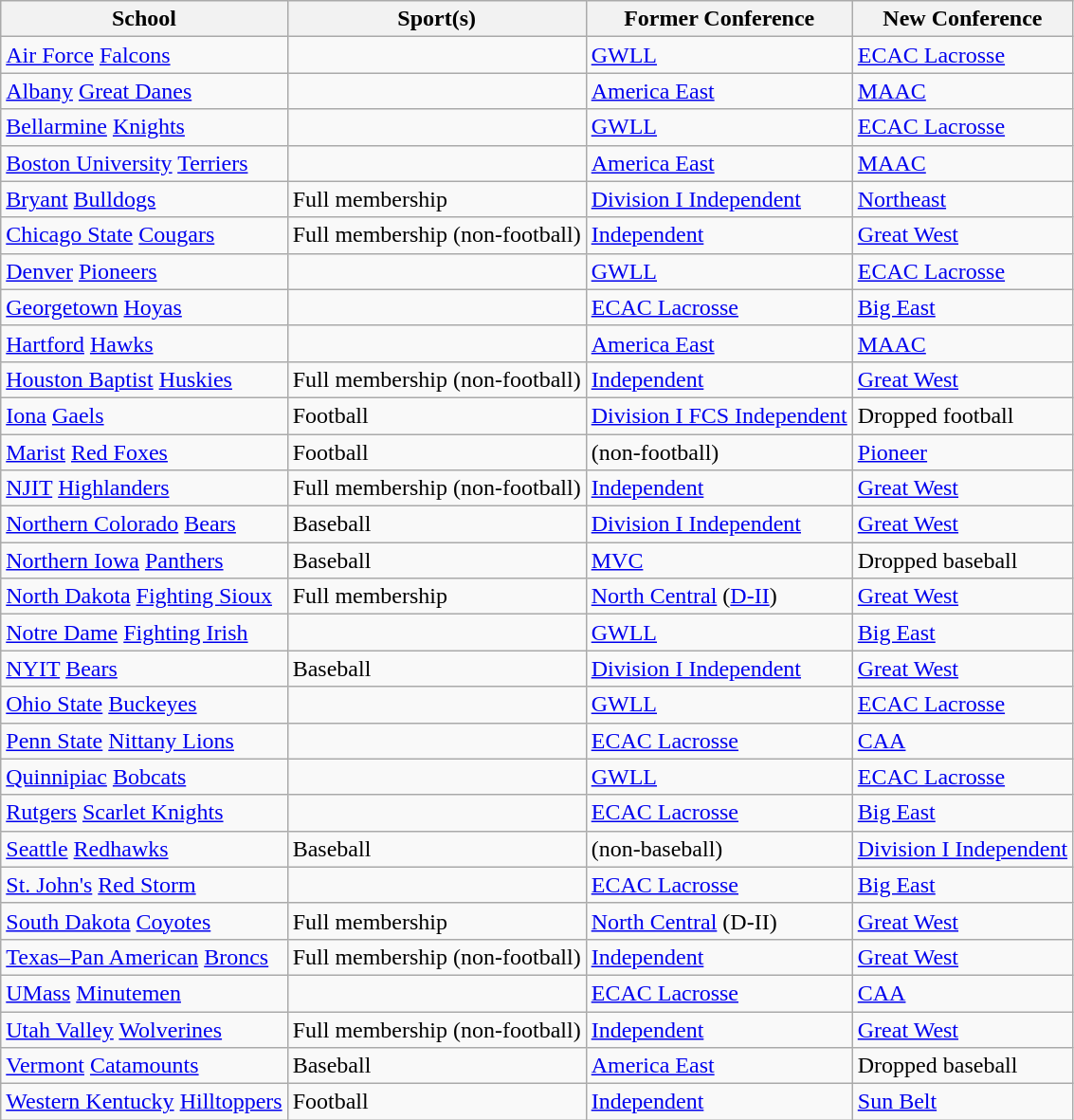<table class="wikitable sortable">
<tr>
<th>School</th>
<th>Sport(s)</th>
<th>Former Conference</th>
<th>New Conference</th>
</tr>
<tr>
<td><a href='#'>Air Force</a> <a href='#'>Falcons</a></td>
<td></td>
<td><a href='#'>GWLL</a></td>
<td><a href='#'>ECAC Lacrosse</a></td>
</tr>
<tr>
<td><a href='#'>Albany</a> <a href='#'>Great Danes</a></td>
<td></td>
<td><a href='#'>America East</a></td>
<td><a href='#'>MAAC</a></td>
</tr>
<tr>
<td><a href='#'>Bellarmine</a> <a href='#'>Knights</a></td>
<td></td>
<td><a href='#'>GWLL</a></td>
<td><a href='#'>ECAC Lacrosse</a></td>
</tr>
<tr>
<td><a href='#'>Boston University</a> <a href='#'>Terriers</a></td>
<td></td>
<td><a href='#'>America East</a></td>
<td><a href='#'>MAAC</a></td>
</tr>
<tr>
<td><a href='#'>Bryant</a> <a href='#'>Bulldogs</a></td>
<td>Full membership</td>
<td><a href='#'>Division I Independent</a></td>
<td><a href='#'>Northeast</a></td>
</tr>
<tr>
<td><a href='#'>Chicago State</a> <a href='#'>Cougars</a></td>
<td>Full membership (non-football)</td>
<td><a href='#'>Independent</a></td>
<td><a href='#'>Great West</a></td>
</tr>
<tr>
<td><a href='#'>Denver</a> <a href='#'>Pioneers</a></td>
<td></td>
<td><a href='#'>GWLL</a></td>
<td><a href='#'>ECAC Lacrosse</a></td>
</tr>
<tr>
<td><a href='#'>Georgetown</a> <a href='#'>Hoyas</a></td>
<td></td>
<td><a href='#'>ECAC Lacrosse</a></td>
<td><a href='#'>Big East</a></td>
</tr>
<tr>
<td><a href='#'>Hartford</a> <a href='#'>Hawks</a></td>
<td></td>
<td><a href='#'>America East</a></td>
<td><a href='#'>MAAC</a></td>
</tr>
<tr>
<td><a href='#'>Houston Baptist</a> <a href='#'>Huskies</a></td>
<td>Full membership (non-football)</td>
<td><a href='#'>Independent</a></td>
<td><a href='#'>Great West</a></td>
</tr>
<tr>
<td><a href='#'>Iona</a> <a href='#'>Gaels</a></td>
<td>Football</td>
<td><a href='#'>Division I FCS Independent</a></td>
<td>Dropped football</td>
</tr>
<tr>
<td><a href='#'>Marist</a> <a href='#'>Red Foxes</a></td>
<td>Football</td>
<td>(non-football)</td>
<td><a href='#'>Pioneer</a></td>
</tr>
<tr>
<td><a href='#'>NJIT</a> <a href='#'>Highlanders</a></td>
<td>Full membership (non-football)</td>
<td><a href='#'>Independent</a></td>
<td><a href='#'>Great West</a></td>
</tr>
<tr>
<td><a href='#'>Northern Colorado</a> <a href='#'>Bears</a></td>
<td>Baseball</td>
<td><a href='#'>Division I Independent</a></td>
<td><a href='#'>Great West</a></td>
</tr>
<tr>
<td><a href='#'>Northern Iowa</a> <a href='#'>Panthers</a></td>
<td>Baseball</td>
<td><a href='#'>MVC</a></td>
<td>Dropped baseball</td>
</tr>
<tr>
<td><a href='#'>North Dakota</a> <a href='#'>Fighting Sioux</a></td>
<td>Full membership</td>
<td><a href='#'>North Central</a> (<a href='#'>D-II</a>)</td>
<td><a href='#'>Great West</a></td>
</tr>
<tr>
<td><a href='#'>Notre Dame</a> <a href='#'>Fighting Irish</a></td>
<td></td>
<td><a href='#'>GWLL</a></td>
<td><a href='#'>Big East</a></td>
</tr>
<tr>
<td><a href='#'>NYIT</a> <a href='#'>Bears</a></td>
<td>Baseball</td>
<td><a href='#'>Division I Independent</a></td>
<td><a href='#'>Great West</a></td>
</tr>
<tr>
<td><a href='#'>Ohio State</a> <a href='#'>Buckeyes</a></td>
<td></td>
<td><a href='#'>GWLL</a></td>
<td><a href='#'>ECAC Lacrosse</a></td>
</tr>
<tr>
<td><a href='#'>Penn State</a> <a href='#'>Nittany Lions</a></td>
<td></td>
<td><a href='#'>ECAC Lacrosse</a></td>
<td><a href='#'>CAA</a></td>
</tr>
<tr>
<td><a href='#'>Quinnipiac</a> <a href='#'>Bobcats</a></td>
<td></td>
<td><a href='#'>GWLL</a></td>
<td><a href='#'>ECAC Lacrosse</a></td>
</tr>
<tr>
<td><a href='#'>Rutgers</a> <a href='#'>Scarlet Knights</a></td>
<td></td>
<td><a href='#'>ECAC Lacrosse</a></td>
<td><a href='#'>Big East</a></td>
</tr>
<tr>
<td><a href='#'>Seattle</a> <a href='#'>Redhawks</a></td>
<td>Baseball</td>
<td>(non-baseball)</td>
<td><a href='#'>Division I Independent</a></td>
</tr>
<tr>
<td><a href='#'>St. John's</a> <a href='#'>Red Storm</a></td>
<td></td>
<td><a href='#'>ECAC Lacrosse</a></td>
<td><a href='#'>Big East</a></td>
</tr>
<tr>
<td><a href='#'>South Dakota</a> <a href='#'>Coyotes</a></td>
<td>Full membership</td>
<td><a href='#'>North Central</a> (D-II)</td>
<td><a href='#'>Great West</a></td>
</tr>
<tr>
<td><a href='#'>Texas–Pan American</a> <a href='#'>Broncs</a></td>
<td>Full membership (non-football)</td>
<td><a href='#'>Independent</a></td>
<td><a href='#'>Great West</a></td>
</tr>
<tr>
<td><a href='#'>UMass</a> <a href='#'>Minutemen</a></td>
<td></td>
<td><a href='#'>ECAC Lacrosse</a></td>
<td><a href='#'>CAA</a></td>
</tr>
<tr>
<td><a href='#'>Utah Valley</a> <a href='#'>Wolverines</a></td>
<td>Full membership (non-football)</td>
<td><a href='#'>Independent</a></td>
<td><a href='#'>Great West</a></td>
</tr>
<tr>
<td><a href='#'>Vermont</a> <a href='#'>Catamounts</a></td>
<td>Baseball</td>
<td><a href='#'>America East</a></td>
<td>Dropped baseball</td>
</tr>
<tr>
<td><a href='#'>Western Kentucky</a> <a href='#'>Hilltoppers</a></td>
<td>Football</td>
<td><a href='#'>Independent</a></td>
<td><a href='#'>Sun Belt</a></td>
</tr>
</table>
